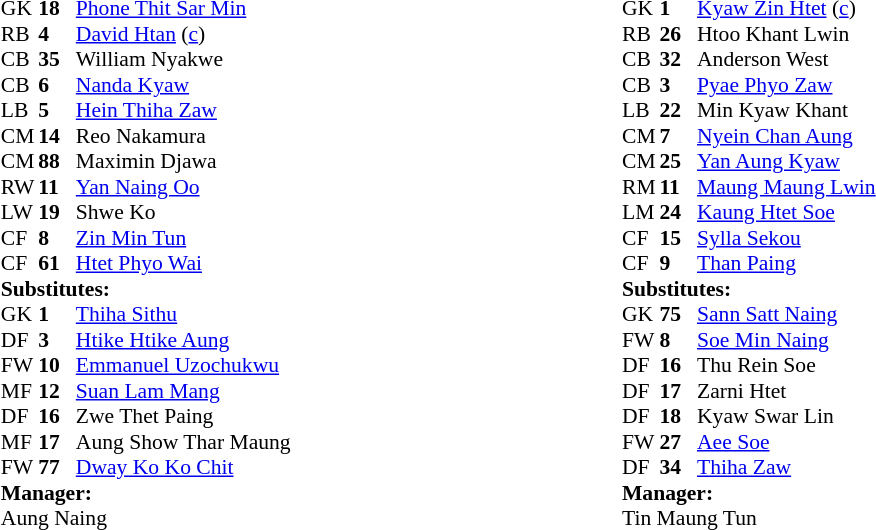<table style="width:100%">
<tr>
<td valign="top" width="50%"><br><table cellspacing="0" cellpadding="0" style="font-size:90%;margin:auto">
<tr>
<th width="25"></th>
<th width="25"></th>
</tr>
<tr>
<td>GK</td>
<td><strong>18</strong></td>
<td> <a href='#'>Phone Thit Sar Min</a></td>
</tr>
<tr>
<td>RB</td>
<td><strong>4</strong></td>
<td> <a href='#'>David Htan</a>   (<a href='#'>c</a>)</td>
</tr>
<tr>
<td>CB</td>
<td><strong>35</strong></td>
<td> William Nyakwe</td>
</tr>
<tr>
<td>CB</td>
<td><strong>6</strong></td>
<td> <a href='#'>Nanda Kyaw</a></td>
</tr>
<tr>
<td>LB</td>
<td><strong>5</strong></td>
<td> <a href='#'>Hein Thiha Zaw</a></td>
</tr>
<tr>
<td>CM</td>
<td><strong>14</strong></td>
<td> Reo Nakamura</td>
<td></td>
<td></td>
<td></td>
</tr>
<tr>
<td>CM</td>
<td><strong>88</strong></td>
<td> Maximin Djawa</td>
<td></td>
<td></td>
</tr>
<tr>
<td>RW</td>
<td><strong>11</strong></td>
<td> <a href='#'>Yan Naing Oo</a></td>
<td></td>
<td></td>
<td></td>
</tr>
<tr>
<td>LW</td>
<td><strong>19</strong></td>
<td> Shwe Ko</td>
<td></td>
<td></td>
</tr>
<tr>
<td>CF</td>
<td><strong>8</strong></td>
<td> <a href='#'>Zin Min Tun</a></td>
<td></td>
<td></td>
<td></td>
</tr>
<tr>
<td>CF</td>
<td><strong>61</strong></td>
<td> <a href='#'>Htet Phyo Wai</a></td>
</tr>
<tr>
<td colspan=4><strong>Substitutes:</strong></td>
</tr>
<tr>
<td>GK</td>
<td><strong>1</strong></td>
<td> <a href='#'>Thiha Sithu</a></td>
</tr>
<tr>
<td>DF</td>
<td><strong>3</strong></td>
<td> <a href='#'>Htike Htike Aung</a></td>
</tr>
<tr>
<td>FW</td>
<td><strong>10</strong></td>
<td> <a href='#'>Emmanuel Uzochukwu</a></td>
<td></td>
<td></td>
<td></td>
</tr>
<tr>
<td>MF</td>
<td><strong>12</strong></td>
<td> <a href='#'>Suan Lam Mang</a></td>
</tr>
<tr>
<td>DF</td>
<td><strong>16</strong></td>
<td> Zwe Thet Paing</td>
<td></td>
<td></td>
<td></td>
</tr>
<tr>
<td>MF</td>
<td><strong>17</strong></td>
<td> Aung Show Thar Maung</td>
<td></td>
<td></td>
<td></td>
</tr>
<tr>
<td>FW</td>
<td><strong>77</strong></td>
<td>  <a href='#'>Dway Ko Ko Chit</a></td>
</tr>
<tr>
<td colspan=4><strong>Manager:</strong></td>
</tr>
<tr>
<td colspan="4"> Aung Naing</td>
</tr>
</table>
</td>
<td style="vertical-align:top;width:50%"><br><table style="font-size:90%" cellspacing="0" cellpadding="0">
<tr>
<th width="25"></th>
<th width="25"></th>
</tr>
<tr>
<td>GK</td>
<td><strong>1</strong></td>
<td> <a href='#'>Kyaw Zin Htet</a>   (<a href='#'>c</a>)</td>
</tr>
<tr>
<td>RB</td>
<td><strong>26</strong></td>
<td> Htoo Khant Lwin</td>
<td></td>
<td></td>
<td></td>
</tr>
<tr>
<td>CB</td>
<td><strong>32</strong></td>
<td> Anderson West</td>
</tr>
<tr>
<td>CB</td>
<td><strong>3</strong></td>
<td> <a href='#'>Pyae Phyo Zaw</a></td>
</tr>
<tr>
<td>LB</td>
<td><strong>22</strong></td>
<td> Min Kyaw Khant</td>
<td></td>
<td></td>
</tr>
<tr>
<td>CM</td>
<td><strong>7</strong></td>
<td> <a href='#'>Nyein Chan Aung</a></td>
<td></td>
<td></td>
<td></td>
</tr>
<tr>
<td>CM</td>
<td><strong>25</strong></td>
<td> <a href='#'>Yan Aung Kyaw</a></td>
<td></td>
<td></td>
</tr>
<tr>
<td>RM</td>
<td><strong>11</strong></td>
<td> <a href='#'>Maung Maung Lwin</a></td>
</tr>
<tr>
<td>LM</td>
<td><strong>24</strong></td>
<td> <a href='#'>Kaung Htet Soe</a></td>
</tr>
<tr>
<td>CF</td>
<td><strong>15</strong></td>
<td> <a href='#'>Sylla Sekou</a></td>
<td></td>
</tr>
<tr>
<td>CF</td>
<td><strong>9</strong></td>
<td> <a href='#'>Than Paing</a></td>
<td></td>
<td></td>
<td></td>
</tr>
<tr>
<td colspan=4><strong>Substitutes:</strong></td>
</tr>
<tr>
<td>GK</td>
<td><strong>75</strong></td>
<td> <a href='#'>Sann Satt Naing</a></td>
</tr>
<tr>
<td>FW</td>
<td><strong>8</strong></td>
<td> <a href='#'>Soe Min Naing</a></td>
<td></td>
<td></td>
<td></td>
</tr>
<tr>
<td>DF</td>
<td><strong>16</strong></td>
<td>  Thu Rein Soe</td>
</tr>
<tr>
<td>DF</td>
<td><strong>17</strong></td>
<td> Zarni Htet</td>
<td></td>
<td></td>
<td></td>
</tr>
<tr>
<td>DF</td>
<td><strong>18</strong></td>
<td> Kyaw Swar Lin</td>
</tr>
<tr>
<td>FW</td>
<td><strong>27</strong></td>
<td> <a href='#'>Aee Soe</a></td>
<td></td>
<td></td>
<td></td>
</tr>
<tr>
<td>DF</td>
<td><strong>34</strong></td>
<td> <a href='#'>Thiha Zaw</a></td>
</tr>
<tr>
<td colspan=4><strong>Manager:</strong></td>
</tr>
<tr>
<td colspan="4"> Tin Maung Tun</td>
</tr>
</table>
</td>
</tr>
</table>
